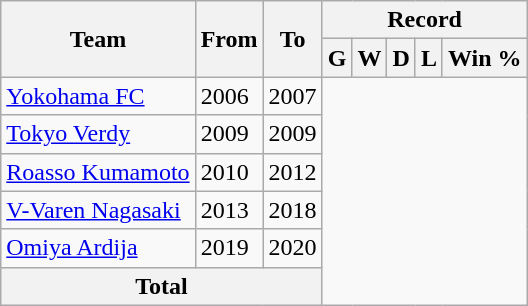<table class="wikitable" style="text-align: center">
<tr>
<th rowspan="2">Team</th>
<th rowspan="2">From</th>
<th rowspan="2">To</th>
<th colspan="5">Record</th>
</tr>
<tr>
<th>G</th>
<th>W</th>
<th>D</th>
<th>L</th>
<th>Win %</th>
</tr>
<tr>
<td align="left"><a href='#'>Yokohama FC</a></td>
<td align="left">2006</td>
<td align="left">2007<br></td>
</tr>
<tr>
<td align="left"><a href='#'>Tokyo Verdy</a></td>
<td align="left">2009</td>
<td align="left">2009<br></td>
</tr>
<tr>
<td align="left"><a href='#'>Roasso Kumamoto</a></td>
<td align="left">2010</td>
<td align="left">2012<br></td>
</tr>
<tr>
<td align="left"><a href='#'>V-Varen Nagasaki</a></td>
<td align="left">2013</td>
<td align="left">2018<br></td>
</tr>
<tr>
<td align="left"><a href='#'>Omiya Ardija</a></td>
<td align="left">2019</td>
<td align="left">2020<br></td>
</tr>
<tr>
<th colspan="3">Total<br></th>
</tr>
</table>
